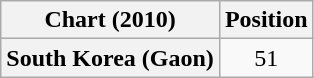<table class="wikitable plainrowheaders" style="text-align:center">
<tr>
<th scope="col">Chart (2010)</th>
<th scope="col">Position</th>
</tr>
<tr>
<th scope="row">South Korea (Gaon)</th>
<td>51</td>
</tr>
</table>
